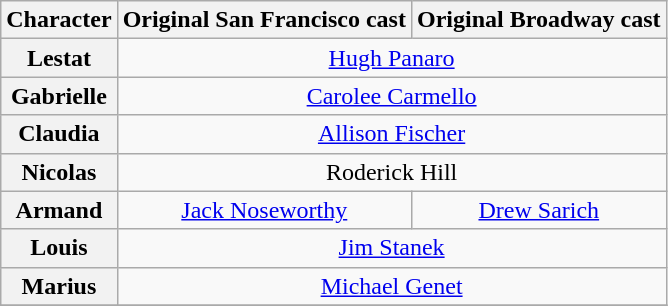<table class="wikitable">
<tr>
<th><strong>Character</strong></th>
<th>Original San Francisco cast</th>
<th><strong>Original Broadway cast</strong></th>
</tr>
<tr>
<th>Lestat</th>
<td colspan="2" align="center"><a href='#'>Hugh Panaro</a></td>
</tr>
<tr>
<th>Gabrielle</th>
<td colspan="2" align="center"><a href='#'>Carolee Carmello</a></td>
</tr>
<tr>
<th>Claudia</th>
<td colspan="2" align="center"><a href='#'>Allison Fischer</a></td>
</tr>
<tr>
<th>Nicolas</th>
<td colspan="2" align="center">Roderick Hill</td>
</tr>
<tr>
<th>Armand</th>
<td align="center"><a href='#'>Jack Noseworthy</a></td>
<td align="center"><a href='#'>Drew Sarich</a></td>
</tr>
<tr>
<th>Louis</th>
<td colspan="2" align="center"><a href='#'>Jim Stanek</a></td>
</tr>
<tr>
<th>Marius</th>
<td colspan="2" align="center"><a href='#'>Michael Genet</a></td>
</tr>
<tr>
</tr>
</table>
